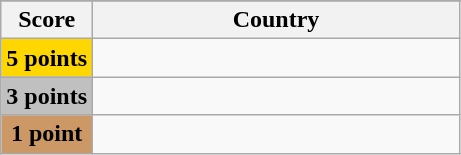<table class="wikitable">
<tr>
</tr>
<tr>
<th scope="col" width="20%">Score</th>
<th scope="col">Country</th>
</tr>
<tr>
<th scope="row" style="background:gold">5 points</th>
<td></td>
</tr>
<tr>
<th scope="row" style="background:silver">3 points</th>
<td></td>
</tr>
<tr>
<th scope="row" style="background:#CC9966">1 point</th>
<td></td>
</tr>
</table>
